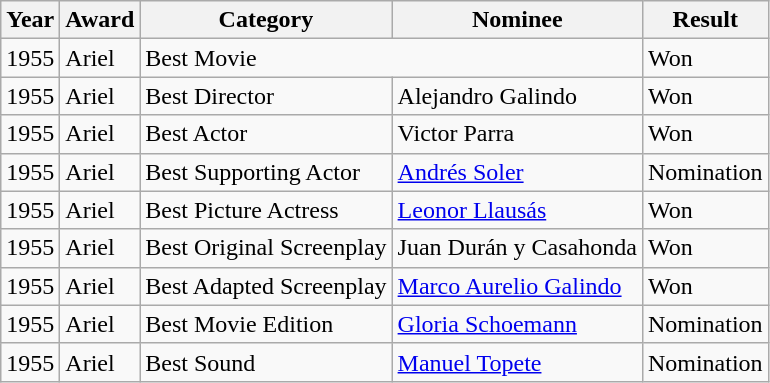<table class="wikitable">
<tr>
<th>Year</th>
<th>Award</th>
<th>Category</th>
<th>Nominee</th>
<th>Result</th>
</tr>
<tr>
<td>1955</td>
<td>Ariel</td>
<td colspan="2">Best Movie</td>
<td>Won</td>
</tr>
<tr>
<td>1955</td>
<td>Ariel</td>
<td>Best Director</td>
<td>Alejandro Galindo</td>
<td>Won</td>
</tr>
<tr>
<td>1955</td>
<td>Ariel</td>
<td>Best Actor</td>
<td>Victor Parra</td>
<td>Won</td>
</tr>
<tr>
<td>1955</td>
<td>Ariel</td>
<td>Best Supporting Actor</td>
<td><a href='#'>Andrés Soler</a></td>
<td>Nomination</td>
</tr>
<tr>
<td>1955</td>
<td>Ariel</td>
<td>Best Picture Actress</td>
<td><a href='#'>Leonor Llausás</a></td>
<td>Won</td>
</tr>
<tr>
<td>1955</td>
<td>Ariel</td>
<td>Best Original Screenplay</td>
<td>Juan Durán y Casahonda</td>
<td>Won</td>
</tr>
<tr>
<td>1955</td>
<td>Ariel</td>
<td>Best Adapted Screenplay</td>
<td><a href='#'>Marco Aurelio Galindo</a></td>
<td>Won</td>
</tr>
<tr>
<td>1955</td>
<td>Ariel</td>
<td>Best Movie Edition</td>
<td><a href='#'>Gloria Schoemann</a></td>
<td>Nomination</td>
</tr>
<tr>
<td>1955</td>
<td>Ariel</td>
<td>Best Sound</td>
<td><a href='#'>Manuel Topete</a></td>
<td>Nomination</td>
</tr>
</table>
